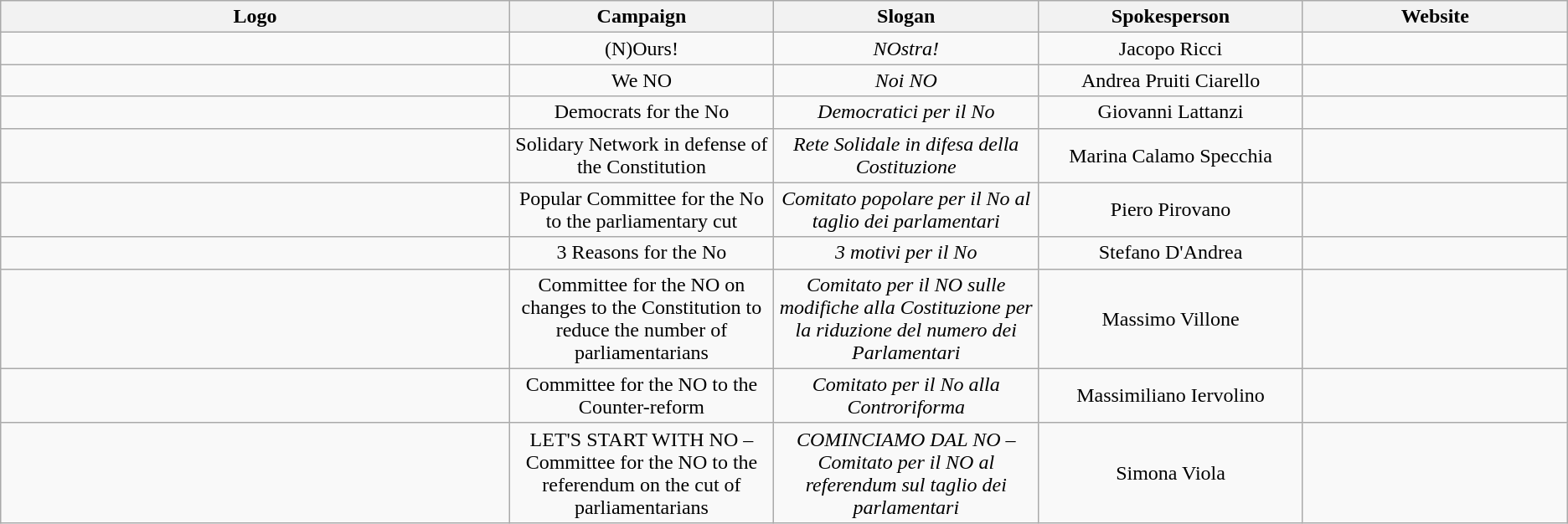<table class="wikitable" style="text-align:center">
<tr>
<th width=25%>Logo</th>
<th width=13%>Campaign</th>
<th width=13%>Slogan</th>
<th width=13%>Spokesperson</th>
<th width=13%>Website</th>
</tr>
<tr>
<td></td>
<td>(N)Ours!</td>
<td><em>NOstra!</em></td>
<td>Jacopo Ricci</td>
<td></td>
</tr>
<tr>
<td></td>
<td>We NO</td>
<td><em>Noi NO</em></td>
<td>Andrea Pruiti Ciarello</td>
<td></td>
</tr>
<tr>
<td></td>
<td>Democrats for the No</td>
<td><em>Democratici per il No</em></td>
<td>Giovanni Lattanzi</td>
<td> </td>
</tr>
<tr>
<td></td>
<td>Solidary Network in defense of the Constitution</td>
<td><em>Rete Solidale in difesa della Costituzione</em></td>
<td>Marina Calamo Specchia</td>
<td></td>
</tr>
<tr>
<td></td>
<td>Popular Committee for the No to the parliamentary cut</td>
<td><em>Comitato popolare per il No al taglio dei parlamentari</em></td>
<td>Piero Pirovano</td>
<td> </td>
</tr>
<tr>
<td></td>
<td>3 Reasons for the No</td>
<td><em>3 motivi per il No</em></td>
<td>Stefano D'Andrea</td>
<td></td>
</tr>
<tr>
<td></td>
<td>Committee for the NO on changes to the Constitution to reduce the number of parliamentarians</td>
<td><em>Comitato per il NO sulle modifiche alla Costituzione per la riduzione del numero dei Parlamentari</em></td>
<td>Massimo Villone</td>
<td><br> </td>
</tr>
<tr>
<td></td>
<td>Committee for the NO to the Counter-reform</td>
<td><em>Comitato per il No alla Controriforma</em></td>
<td>Massimiliano Iervolino</td>
<td> </td>
</tr>
<tr>
<td></td>
<td>LET'S START WITH NO – Committee for the NO to the referendum on the cut of parliamentarians</td>
<td><em>COMINCIAMO DAL NO – Comitato per il NO al referendum sul taglio dei parlamentari </em></td>
<td>Simona Viola</td>
<td></td>
</tr>
</table>
